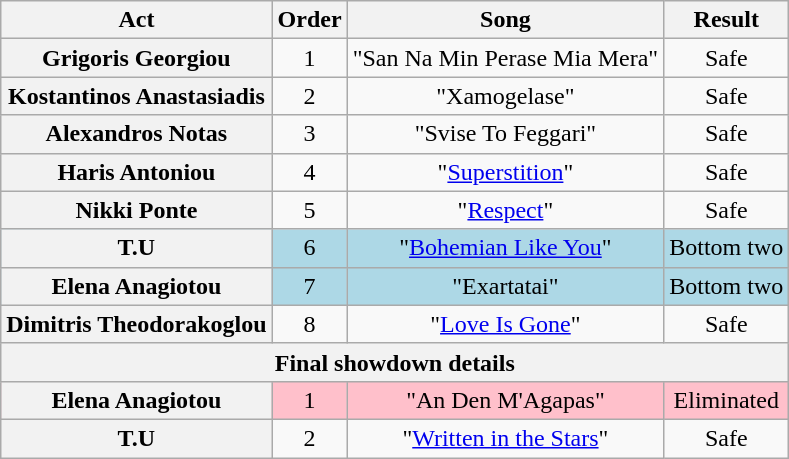<table class="wikitable plainrowheaders" style="text-align:center;">
<tr>
<th scope="col">Act</th>
<th scope="col">Order</th>
<th scope="col">Song</th>
<th scope="col">Result</th>
</tr>
<tr>
<th scope="row">Grigoris Georgiou</th>
<td>1</td>
<td>"San Na Min Perase Mia Mera"</td>
<td>Safe</td>
</tr>
<tr>
<th scope="row">Kostantinos Anastasiadis</th>
<td>2</td>
<td>"Xamogelase"</td>
<td>Safe</td>
</tr>
<tr>
<th scope="row">Alexandros Notas</th>
<td>3</td>
<td>"Svise To Feggari"</td>
<td>Safe</td>
</tr>
<tr>
<th scope="row">Haris Antoniou</th>
<td>4</td>
<td>"<a href='#'>Superstition</a>"</td>
<td>Safe</td>
</tr>
<tr>
<th scope="row">Nikki Ponte</th>
<td>5</td>
<td>"<a href='#'>Respect</a>"</td>
<td>Safe</td>
</tr>
<tr style="background:lightblue;">
<th scope="row">T.U</th>
<td>6</td>
<td>"<a href='#'>Bohemian Like You</a>"</td>
<td>Bottom two</td>
</tr>
<tr style="background:lightblue;">
<th scope="row">Elena Anagiotou</th>
<td>7</td>
<td>"Exartatai"</td>
<td>Bottom two</td>
</tr>
<tr>
<th scope="row">Dimitris Theodorakoglou</th>
<td>8</td>
<td>"<a href='#'>Love Is Gone</a>"</td>
<td>Safe</td>
</tr>
<tr>
<th scope="col" colspan="6">Final showdown details</th>
</tr>
<tr style="background:pink;">
<th scope="row">Elena Anagiotou</th>
<td>1</td>
<td>"An Den M'Agapas"</td>
<td>Eliminated</td>
</tr>
<tr>
<th scope="row">T.U</th>
<td>2</td>
<td>"<a href='#'>Written in the Stars</a>"</td>
<td>Safe</td>
</tr>
</table>
